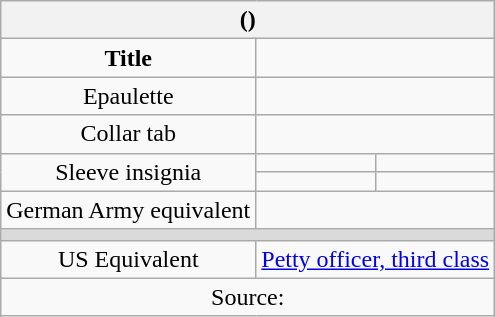<table class="wikitable" style="text-align:center;">
<tr>
<th colspan=3> ()</th>
</tr>
<tr>
<td><strong>Title</strong></td>
<td colspan="2"></td>
</tr>
<tr style="text-align:center;">
<td>Epaulette<br></td>
<td colspan=2></td>
</tr>
<tr>
<td>Collar tab</td>
<td colspan="2"></td>
</tr>
<tr>
<td rowspan="2">Sleeve insignia</td>
<td></td>
<td></td>
</tr>
<tr>
<td></td>
<td></td>
</tr>
<tr>
<td>German Army equivalent</td>
<td colspan=2></td>
</tr>
<tr>
<th colspan=3 style="background:#dadada"></th>
</tr>
<tr align="center">
<td>US Equivalent</td>
<td colspan="2"><a href='#'>Petty officer, third class</a></td>
</tr>
<tr>
<td colspan=3>Source:</td>
</tr>
</table>
